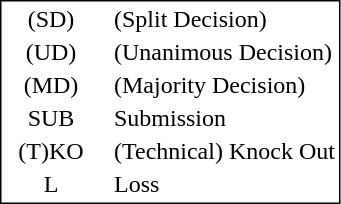<table style="border:1px solid black;" align=left>
<tr>
<td style="width:60px; text-align:center;">(SD)</td>
<td> </td>
<td>(Split Decision)</td>
</tr>
<tr>
<td style="width:60px; text-align:center;">(UD)</td>
<td> </td>
<td>(Unanimous Decision)</td>
</tr>
<tr>
<td style="width:60px; text-align:center;">(MD)</td>
<td> </td>
<td>(Majority Decision)</td>
</tr>
<tr>
<td style="width:60px; text-align:center;">SUB</td>
<td> </td>
<td>Submission</td>
</tr>
<tr>
<td style="width:60px; text-align:center;">(T)KO</td>
<td> </td>
<td>(Technical) Knock Out</td>
</tr>
<tr>
<td style="width:60px; text-align:center;">L</td>
<td> </td>
<td>Loss</td>
</tr>
</table>
